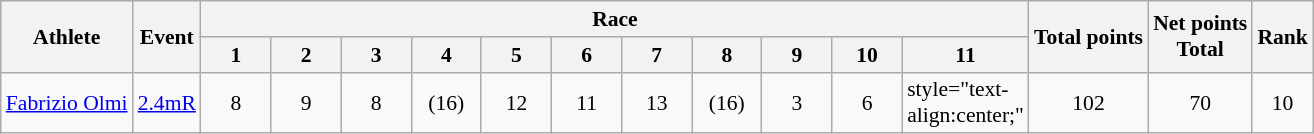<table class=wikitable style="font-size:90%">
<tr>
<th rowspan="2">Athlete</th>
<th rowspan="2">Event</th>
<th colspan="11">Race</th>
<th rowspan="2">Total points</th>
<th rowspan="2">Net points<br>Total</th>
<th rowspan="2">Rank</th>
</tr>
<tr>
<th width="40">1</th>
<th width="40">2</th>
<th width="40">3</th>
<th width="40">4</th>
<th width="40">5</th>
<th width="40">6</th>
<th width="40">7</th>
<th width="40">8</th>
<th width="40">9</th>
<th width="40">10</th>
<th width="40">11</th>
</tr>
<tr>
<td><a href='#'>Fabrizio Olmi</a></td>
<td><a href='#'>2.4mR</a></td>
<td style="text-align:center;">8</td>
<td style="text-align:center;">9</td>
<td style="text-align:center;">8</td>
<td style="text-align:center;">(16)</td>
<td style="text-align:center;">12</td>
<td style="text-align:center;">11</td>
<td style="text-align:center;">13</td>
<td style="text-align:center;">(16)</td>
<td style="text-align:center;">3</td>
<td style="text-align:center;">6</td>
<td>style="text-align:center;" </td>
<td style="text-align:center;">102</td>
<td style="text-align:center;">70</td>
<td style="text-align:center;">10</td>
</tr>
</table>
